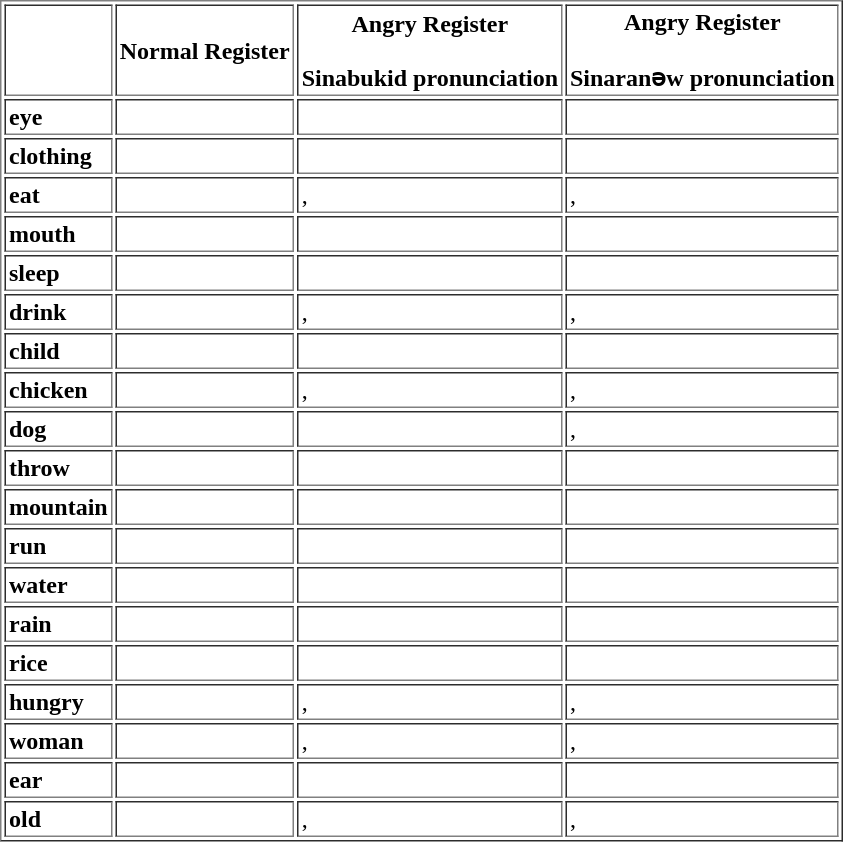<table border="1" cellpadding="2">
<tr>
<th> </th>
<th>Normal Register</th>
<th>Angry Register <br><br>Sinabukid pronunciation</th>
<th>Angry Register <br><br>Sinaranəw pronunciation</th>
</tr>
<tr>
<td><strong>eye</strong></td>
<td></td>
<td></td>
<td></td>
</tr>
<tr>
<td><strong>clothing</strong></td>
<td></td>
<td></td>
<td></td>
</tr>
<tr>
<td><strong>eat</strong></td>
<td></td>
<td>, </td>
<td>, </td>
</tr>
<tr>
<td><strong>mouth</strong></td>
<td></td>
<td></td>
<td></td>
</tr>
<tr>
<td><strong>sleep</strong></td>
<td></td>
<td></td>
<td></td>
</tr>
<tr>
<td><strong>drink</strong></td>
<td></td>
<td>, </td>
<td>, </td>
</tr>
<tr>
<td><strong>child</strong></td>
<td></td>
<td></td>
<td></td>
</tr>
<tr>
<td><strong>chicken</strong></td>
<td></td>
<td>, </td>
<td>, </td>
</tr>
<tr>
<td><strong>dog</strong></td>
<td></td>
<td></td>
<td>, </td>
</tr>
<tr>
<td><strong>throw</strong></td>
<td></td>
<td></td>
<td></td>
</tr>
<tr>
<td><strong>mountain</strong></td>
<td></td>
<td></td>
<td></td>
</tr>
<tr>
<td><strong>run</strong></td>
<td></td>
<td></td>
<td></td>
</tr>
<tr>
<td><strong>water</strong></td>
<td></td>
<td></td>
<td></td>
</tr>
<tr>
<td><strong>rain</strong></td>
<td></td>
<td></td>
<td></td>
</tr>
<tr>
<td><strong>rice</strong></td>
<td></td>
<td></td>
<td></td>
</tr>
<tr>
<td><strong>hungry</strong></td>
<td></td>
<td>, </td>
<td>, </td>
</tr>
<tr>
<td><strong>woman</strong></td>
<td></td>
<td>, </td>
<td>, </td>
</tr>
<tr>
<td><strong>ear</strong></td>
<td></td>
<td></td>
<td></td>
</tr>
<tr>
<td><strong>old</strong></td>
<td></td>
<td>, </td>
<td>, </td>
</tr>
</table>
